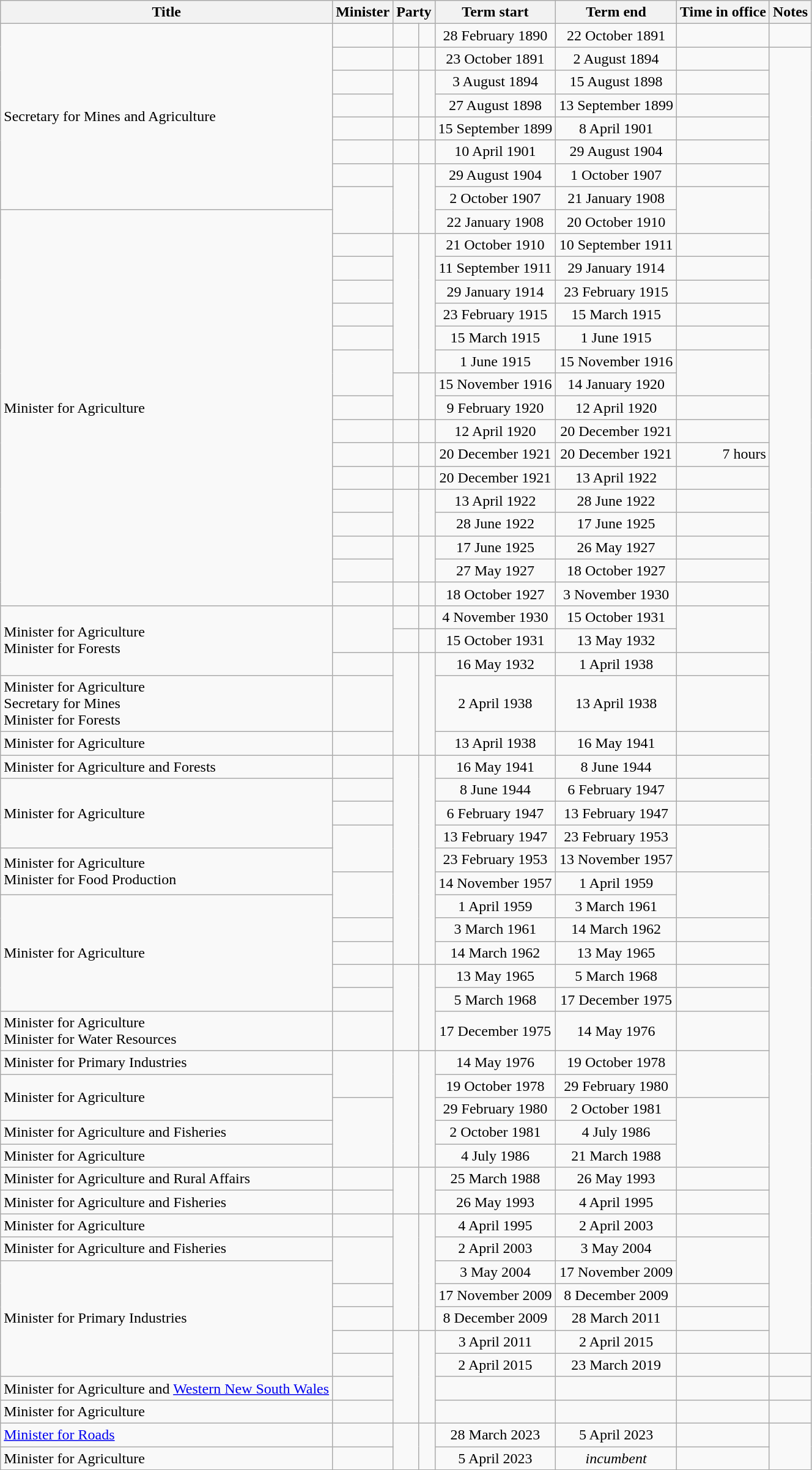<table class="wikitable sortable">
<tr>
<th>Title</th>
<th>Minister</th>
<th colspan="2">Party</th>
<th>Term start</th>
<th>Term end</th>
<th>Time in office</th>
<th class="unsortable">Notes</th>
</tr>
<tr>
<td rowspan="8">Secretary for Mines and Agriculture</td>
<td></td>
<td> </td>
<td></td>
<td align="center">28 February 1890</td>
<td align="center">22 October 1891</td>
<td align=right></td>
<td></td>
</tr>
<tr>
<td></td>
<td> </td>
<td></td>
<td align="center">23 October 1891</td>
<td align="center">2 August 1894</td>
<td align=right></td>
</tr>
<tr>
<td></td>
<td rowspan="2" > </td>
<td rowspan="2"></td>
<td align="center">3 August 1894</td>
<td align="center">15 August 1898</td>
<td align=right></td>
</tr>
<tr>
<td></td>
<td align="center">27 August 1898</td>
<td align="center">13 September 1899</td>
<td align=right></td>
</tr>
<tr>
<td></td>
<td> </td>
<td></td>
<td align="center">15 September 1899</td>
<td align="center">8 April 1901</td>
<td align=right></td>
</tr>
<tr>
<td></td>
<td> </td>
<td></td>
<td align="center">10 April 1901</td>
<td align="center">29 August 1904</td>
<td align=right></td>
</tr>
<tr>
<td></td>
<td rowspan="3" > </td>
<td rowspan="3"></td>
<td align="center">29 August 1904</td>
<td align="center">1 October 1907</td>
<td align=right></td>
</tr>
<tr>
<td rowspan="2"></td>
<td align="center">2 October 1907</td>
<td align="center">21 January 1908</td>
<td rowspan="2" align=right></td>
</tr>
<tr>
<td rowspan="17">Minister for Agriculture</td>
<td align="center">22 January 1908</td>
<td align="center">20 October 1910</td>
</tr>
<tr>
<td></td>
<td rowspan="6" > </td>
<td rowspan="6"></td>
<td align="center">21 October 1910</td>
<td align="center">10 September 1911</td>
<td align=right></td>
</tr>
<tr>
<td></td>
<td align="center">11 September 1911</td>
<td align="center">29 January 1914</td>
<td align=right></td>
</tr>
<tr>
<td></td>
<td align="center">29 January 1914</td>
<td align="center">23 February 1915</td>
<td align=right></td>
</tr>
<tr>
<td></td>
<td align="center">23 February 1915</td>
<td align="center">15 March 1915</td>
<td align=right></td>
</tr>
<tr>
<td></td>
<td align="center">15 March 1915</td>
<td align="center">1 June 1915</td>
<td align=right></td>
</tr>
<tr>
<td rowspan="2"></td>
<td align="center">1 June 1915</td>
<td align="center">15 November 1916</td>
<td rowspan="2" align=right></td>
</tr>
<tr>
<td rowspan="2" > </td>
<td rowspan="2"></td>
<td align="center">15 November 1916</td>
<td align="center">14 January 1920</td>
</tr>
<tr>
<td></td>
<td align="center">9 February 1920</td>
<td align="center">12 April 1920</td>
<td align=right></td>
</tr>
<tr>
<td></td>
<td> </td>
<td></td>
<td align="center">12 April 1920</td>
<td align="center">20 December 1921</td>
<td align="right"></td>
</tr>
<tr>
<td></td>
<td> </td>
<td></td>
<td align="center">20 December 1921</td>
<td align="center">20 December 1921</td>
<td align="right"> 7 hours</td>
</tr>
<tr>
<td></td>
<td> </td>
<td></td>
<td align="center">20 December 1921</td>
<td align="center">13 April 1922</td>
<td align="right"></td>
</tr>
<tr>
<td></td>
<td rowspan="2" > </td>
<td rowspan="2"></td>
<td align="center">13 April 1922</td>
<td align="center">28 June 1922</td>
<td align="right"></td>
</tr>
<tr>
<td></td>
<td align="center">28 June 1922</td>
<td align="center">17 June 1925</td>
<td align="right"></td>
</tr>
<tr>
<td></td>
<td rowspan="2" > </td>
<td rowspan="2"></td>
<td align="center">17 June 1925</td>
<td align="center">26 May 1927</td>
<td align="right"></td>
</tr>
<tr>
<td></td>
<td align="center">27 May 1927</td>
<td align="center">18 October 1927</td>
<td align="right"></td>
</tr>
<tr>
<td></td>
<td> </td>
<td></td>
<td align="center">18 October 1927</td>
<td align="center">3 November 1930</td>
<td align="right"></td>
</tr>
<tr>
<td rowspan="3">Minister for Agriculture<br>Minister for Forests</td>
<td rowspan="2"></td>
<td> </td>
<td></td>
<td align="center">4 November 1930</td>
<td align="center">15 October 1931</td>
<td rowspan="2" align="right"></td>
</tr>
<tr>
<td> </td>
<td></td>
<td align="center">15 October 1931</td>
<td align="center">13 May 1932</td>
</tr>
<tr>
<td></td>
<td rowspan="3" > </td>
<td rowspan="3"></td>
<td align="center">16 May 1932</td>
<td align="center">1 April 1938</td>
<td align="right"></td>
</tr>
<tr>
<td>Minister for Agriculture<br>Secretary for Mines<br>Minister for Forests</td>
<td></td>
<td align="center">2 April 1938</td>
<td align="center">13 April 1938</td>
<td align="right"></td>
</tr>
<tr>
<td>Minister for Agriculture</td>
<td></td>
<td align="center">13 April 1938</td>
<td align="center">16 May 1941</td>
<td align="right"></td>
</tr>
<tr>
<td>Minister for Agriculture and Forests</td>
<td></td>
<td rowspan="9" > </td>
<td rowspan="9"></td>
<td align="center">16 May 1941</td>
<td align="center">8 June 1944</td>
<td align="right"></td>
</tr>
<tr>
<td rowspan="3">Minister for Agriculture</td>
<td></td>
<td align="center">8 June 1944</td>
<td align="center">6 February 1947</td>
<td align="right"></td>
</tr>
<tr>
<td></td>
<td align="center">6 February 1947</td>
<td align="center">13 February 1947</td>
<td align="right"></td>
</tr>
<tr>
<td rowspan="2"></td>
<td align="center">13 February 1947</td>
<td align="center">23 February 1953</td>
<td rowspan=2 align=right></td>
</tr>
<tr>
<td rowspan="2">Minister for Agriculture<br>Minister for Food Production</td>
<td align="center">23 February 1953</td>
<td align="center">13 November 1957</td>
</tr>
<tr>
<td rowspan="2"></td>
<td align="center">14 November 1957</td>
<td align="center">1 April 1959</td>
<td rowspan=2 align=right></td>
</tr>
<tr>
<td rowspan="5">Minister for Agriculture</td>
<td align="center">1 April 1959</td>
<td align="center">3 March 1961</td>
</tr>
<tr>
<td></td>
<td align="center">3 March 1961</td>
<td align="center">14 March 1962</td>
<td align="right"></td>
</tr>
<tr>
<td></td>
<td align="center">14 March 1962</td>
<td align="center">13 May 1965</td>
<td align="right"></td>
</tr>
<tr>
<td></td>
<td rowspan="3" > </td>
<td rowspan="3"></td>
<td align="center">13 May 1965</td>
<td align="center">5 March 1968</td>
<td align="right"></td>
</tr>
<tr>
<td></td>
<td align="center">5 March 1968</td>
<td align="center">17 December 1975</td>
<td align=right></td>
</tr>
<tr>
<td>Minister for Agriculture<br>Minister for Water Resources</td>
<td></td>
<td align="center">17 December 1975</td>
<td align="center">14 May 1976</td>
<td align=right></td>
</tr>
<tr>
<td>Minister for Primary Industries</td>
<td rowspan="2"></td>
<td rowspan="5" > </td>
<td rowspan="5"></td>
<td align="center">14 May 1976</td>
<td align="center">19 October 1978</td>
<td rowspan=2 align=right></td>
</tr>
<tr>
<td rowspan="2">Minister for Agriculture</td>
<td align="center">19 October 1978</td>
<td align="center">29 February 1980</td>
</tr>
<tr>
<td rowspan="3"></td>
<td align="center">29 February 1980</td>
<td align="center">2 October 1981</td>
<td rowspan="3" align=right><strong></strong></td>
</tr>
<tr>
<td>Minister for Agriculture and Fisheries</td>
<td align="center">2 October 1981</td>
<td align="center">4 July 1986</td>
</tr>
<tr>
<td>Minister for Agriculture</td>
<td align="center">4 July 1986</td>
<td align="center">21 March 1988</td>
</tr>
<tr>
<td>Minister for Agriculture and Rural Affairs</td>
<td></td>
<td rowspan="2" > </td>
<td rowspan="2"></td>
<td align="center">25 March 1988</td>
<td align="center">26 May 1993</td>
<td align=right></td>
</tr>
<tr>
<td>Minister for Agriculture and Fisheries</td>
<td></td>
<td align="center">26 May 1993</td>
<td align="center">4 April 1995</td>
<td align=right></td>
</tr>
<tr>
<td>Minister for Agriculture</td>
<td></td>
<td rowspan="5" > </td>
<td rowspan="5"></td>
<td align="center">4 April 1995</td>
<td align="center">2 April 2003</td>
<td align=right></td>
</tr>
<tr>
<td>Minister for Agriculture and Fisheries</td>
<td rowspan="2"></td>
<td align="center">2 April 2003</td>
<td align="center">3 May 2004</td>
<td rowspan=2 align=right></td>
</tr>
<tr>
<td rowspan="5">Minister for Primary Industries</td>
<td align="center">3 May 2004</td>
<td align="center">17 November 2009</td>
</tr>
<tr>
<td></td>
<td align="center">17 November 2009</td>
<td align="center">8 December 2009</td>
<td align=right></td>
</tr>
<tr>
<td></td>
<td align="center">8 December 2009</td>
<td align="center">28 March 2011</td>
<td align=right></td>
</tr>
<tr>
<td></td>
<td rowspan="4" > </td>
<td rowspan="4"></td>
<td align="center">3 April 2011</td>
<td align="center">2 April 2015</td>
<td align=right></td>
</tr>
<tr>
<td></td>
<td align="center">2 April 2015</td>
<td align="center">23 March 2019</td>
<td align=right></td>
<td></td>
</tr>
<tr>
<td>Minister for Agriculture and <a href='#'>Western New South Wales</a></td>
<td></td>
<td align="center"></td>
<td align="center"></td>
<td align=right></td>
<td></td>
</tr>
<tr>
<td>Minister for Agriculture</td>
<td></td>
<td align="center"></td>
<td align="center"></td>
<td align=right></td>
<td></td>
</tr>
<tr>
<td><a href='#'>Minister for Roads</a></td>
<td></td>
<td rowspan="2" > </td>
<td rowspan="2"></td>
<td align="center">28 March 2023</td>
<td align="center">5 April 2023</td>
<td align=right></td>
</tr>
<tr>
<td>Minister for Agriculture</td>
<td></td>
<td align="center">5 April 2023</td>
<td align="center"><em>incumbent</em></td>
<td align=right></td>
</tr>
</table>
